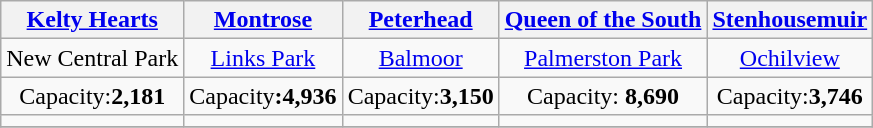<table class="wikitable" style="text-align:center">
<tr>
<th><a href='#'>Kelty Hearts</a></th>
<th><a href='#'>Montrose</a></th>
<th><a href='#'>Peterhead</a></th>
<th><a href='#'>Queen of the South</a></th>
<th><a href='#'>Stenhousemuir</a></th>
</tr>
<tr>
<td>New Central Park</td>
<td><a href='#'>Links Park</a></td>
<td><a href='#'>Balmoor</a></td>
<td><a href='#'>Palmerston Park</a></td>
<td><a href='#'>Ochilview</a></td>
</tr>
<tr>
<td>Capacity:<strong>2,181</strong></td>
<td>Capacity<strong>:4,936</strong></td>
<td>Capacity:<strong>3,150</strong></td>
<td>Capacity: <strong>8,690</strong></td>
<td>Capacity:<strong>3,746</strong></td>
</tr>
<tr>
<td></td>
<td></td>
<td></td>
<td></td>
<td></td>
</tr>
<tr>
</tr>
</table>
